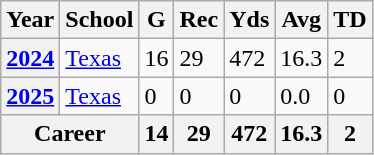<table class="wikitable">
<tr>
<th>Year</th>
<th>School</th>
<th>G</th>
<th>Rec</th>
<th>Yds</th>
<th>Avg</th>
<th>TD</th>
</tr>
<tr>
<th><a href='#'>2024</a></th>
<td><a href='#'>Texas</a></td>
<td>16</td>
<td>29</td>
<td>472</td>
<td>16.3</td>
<td>2</td>
</tr>
<tr>
<th><a href='#'>2025</a></th>
<td><a href='#'>Texas</a></td>
<td>0</td>
<td>0</td>
<td>0</td>
<td>0.0</td>
<td>0</td>
</tr>
<tr>
<th colspan="2">Career</th>
<th>14</th>
<th>29</th>
<th>472</th>
<th>16.3</th>
<th>2</th>
</tr>
</table>
